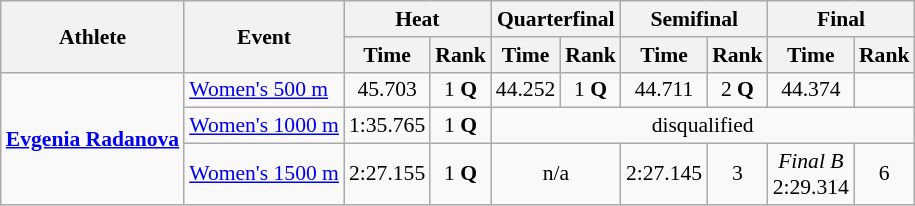<table class="wikitable" style="font-size:90%">
<tr>
<th rowspan="2">Athlete</th>
<th rowspan="2">Event</th>
<th colspan="2">Heat</th>
<th colspan="2">Quarterfinal</th>
<th colspan="2">Semifinal</th>
<th colspan="2">Final</th>
</tr>
<tr>
<th>Time</th>
<th>Rank</th>
<th>Time</th>
<th>Rank</th>
<th>Time</th>
<th>Rank</th>
<th>Time</th>
<th>Rank</th>
</tr>
<tr>
<td rowspan=3><strong><a href='#'>Evgenia Radanova</a> </strong></td>
<td><a href='#'>Women's 500 m</a></td>
<td align="center">45.703</td>
<td align="center">1 <strong>Q</strong></td>
<td align="center">44.252</td>
<td align="center">1 <strong>Q</strong></td>
<td align="center">44.711</td>
<td align="center">2 <strong>Q</strong></td>
<td align="center">44.374</td>
<td align="center"></td>
</tr>
<tr>
<td><a href='#'>Women's 1000 m</a></td>
<td align="center">1:35.765</td>
<td align="center">1 <strong>Q</strong></td>
<td colspan=6 align="center">disqualified</td>
</tr>
<tr>
<td><a href='#'>Women's 1500 m</a></td>
<td align="center">2:27.155</td>
<td align="center">1 <strong>Q</strong></td>
<td colspan=2 align="center">n/a</td>
<td align="center">2:27.145</td>
<td align="center">3</td>
<td align="center"><em>Final B</em> <br> 2:29.314</td>
<td align="center">6</td>
</tr>
</table>
